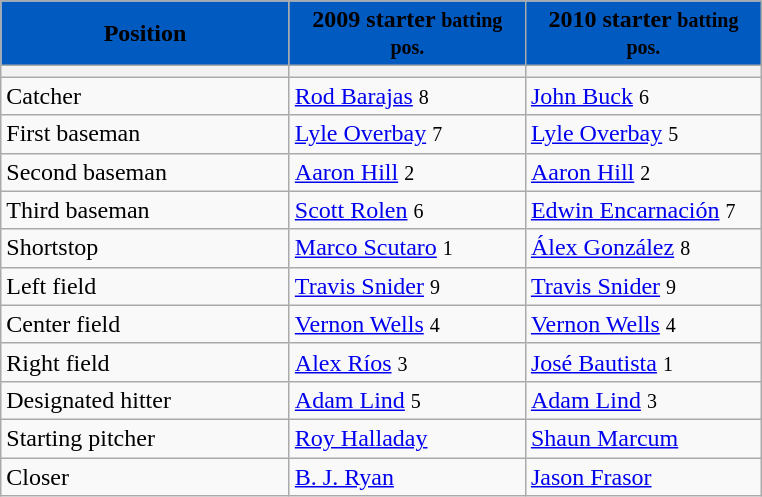<table class="wikitable">
<tr>
<th style="background:#005ac0;" color:white;"><span>Position</span></th>
<th style="background:#005ac0;" color:white;"><span>2009 starter <small>batting pos.</small></span></th>
<th style="background:#005ac0;" color:white;"><span>2010 starter <small>batting pos.</small></span></th>
</tr>
<tr>
<th width=185></th>
<th width=150></th>
<th width=150></th>
</tr>
<tr>
<td><div> Catcher</div></td>
<td><div> <a href='#'>Rod Barajas</a> <small>8</small></div></td>
<td><div> <a href='#'>John Buck</a> <small>6</small></div></td>
</tr>
<tr>
<td><div> First baseman</div></td>
<td><div> <a href='#'>Lyle Overbay</a> <small>7</small></div></td>
<td><div> <a href='#'>Lyle Overbay</a> <small>5</small></div></td>
</tr>
<tr>
<td><div> Second baseman</div></td>
<td><div> <a href='#'>Aaron Hill</a> <small>2</small></div></td>
<td><div> <a href='#'>Aaron Hill</a> <small>2</small></div></td>
</tr>
<tr>
<td><div> Third baseman</div></td>
<td><div> <a href='#'>Scott Rolen</a> <small>6</small></div></td>
<td><div> <a href='#'>Edwin Encarnación</a> <small>7</small></div></td>
</tr>
<tr>
<td><div> Shortstop</div></td>
<td><div> <a href='#'>Marco Scutaro</a> <small>1</small></div></td>
<td><div> <a href='#'>Álex González</a> <small>8</small></div></td>
</tr>
<tr>
<td><div> Left field</div></td>
<td><div> <a href='#'>Travis Snider</a> <small>9</small></div></td>
<td><div> <a href='#'>Travis Snider</a> <small>9</small></div></td>
</tr>
<tr>
<td><div> Center field</div></td>
<td><div> <a href='#'>Vernon Wells</a> <small>4</small></div></td>
<td><div> <a href='#'>Vernon Wells</a> <small>4</small></div></td>
</tr>
<tr>
<td><div> Right field</div></td>
<td><div> <a href='#'>Alex Ríos</a> <small>3</small></div></td>
<td><div> <a href='#'>José Bautista</a> <small>1</small></div></td>
</tr>
<tr>
<td><div> Designated hitter</div></td>
<td><div> <a href='#'>Adam Lind</a> <small>5</small></div></td>
<td><div> <a href='#'>Adam Lind</a> <small>3</small></div></td>
</tr>
<tr>
<td><div> Starting pitcher</div></td>
<td><div> <a href='#'>Roy Halladay</a></div></td>
<td><div> <a href='#'>Shaun Marcum</a></div></td>
</tr>
<tr>
<td><div> Closer</div></td>
<td><div> <a href='#'>B. J. Ryan</a></div></td>
<td><div> <a href='#'>Jason Frasor</a></div></td>
</tr>
</table>
